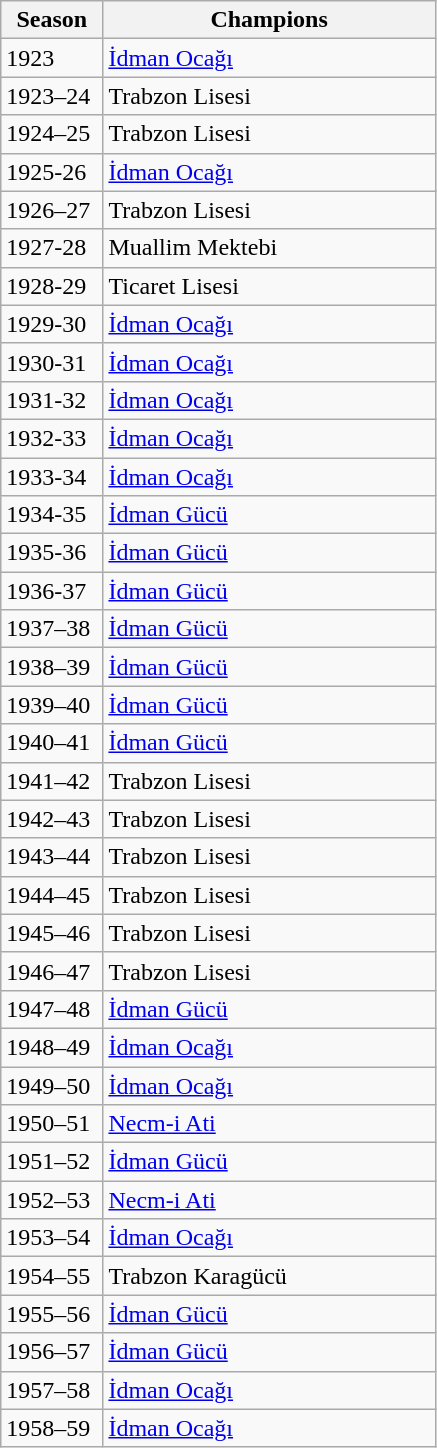<table class="wikitable" border="1" width=23%>
<tr>
<th width=1%>Season</th>
<th width=10%>Champions</th>
</tr>
<tr>
<td>1923</td>
<td><a href='#'>İdman Ocağı</a></td>
</tr>
<tr>
<td>1923–24</td>
<td>Trabzon Lisesi</td>
</tr>
<tr>
<td>1924–25</td>
<td>Trabzon Lisesi</td>
</tr>
<tr>
<td>1925-26</td>
<td><a href='#'>İdman Ocağı</a></td>
</tr>
<tr>
<td>1926–27</td>
<td>Trabzon Lisesi</td>
</tr>
<tr>
<td>1927-28</td>
<td>Muallim Mektebi</td>
</tr>
<tr>
<td>1928-29</td>
<td>Ticaret Lisesi</td>
</tr>
<tr>
<td>1929-30</td>
<td><a href='#'>İdman Ocağı</a></td>
</tr>
<tr>
<td>1930-31</td>
<td><a href='#'>İdman Ocağı</a></td>
</tr>
<tr>
<td>1931-32</td>
<td><a href='#'>İdman Ocağı</a></td>
</tr>
<tr>
<td>1932-33</td>
<td><a href='#'>İdman Ocağı</a></td>
</tr>
<tr>
<td>1933-34</td>
<td><a href='#'>İdman Ocağı</a></td>
</tr>
<tr>
<td>1934-35</td>
<td><a href='#'>İdman Gücü</a></td>
</tr>
<tr>
<td>1935-36</td>
<td><a href='#'>İdman Gücü</a></td>
</tr>
<tr>
<td>1936-37</td>
<td><a href='#'>İdman Gücü</a></td>
</tr>
<tr>
<td>1937–38</td>
<td><a href='#'>İdman Gücü</a></td>
</tr>
<tr>
<td>1938–39</td>
<td><a href='#'>İdman Gücü</a></td>
</tr>
<tr>
<td>1939–40</td>
<td><a href='#'>İdman Gücü</a></td>
</tr>
<tr>
<td>1940–41</td>
<td><a href='#'>İdman Gücü</a></td>
</tr>
<tr>
<td>1941–42</td>
<td>Trabzon Lisesi</td>
</tr>
<tr>
<td>1942–43</td>
<td>Trabzon Lisesi</td>
</tr>
<tr>
<td>1943–44</td>
<td>Trabzon Lisesi</td>
</tr>
<tr>
<td>1944–45</td>
<td>Trabzon Lisesi</td>
</tr>
<tr>
<td>1945–46</td>
<td>Trabzon Lisesi</td>
</tr>
<tr>
<td>1946–47</td>
<td>Trabzon Lisesi</td>
</tr>
<tr>
<td>1947–48</td>
<td><a href='#'>İdman Gücü</a></td>
</tr>
<tr>
<td>1948–49</td>
<td><a href='#'>İdman Ocağı</a></td>
</tr>
<tr>
<td>1949–50</td>
<td><a href='#'>İdman Ocağı</a></td>
</tr>
<tr>
<td>1950–51</td>
<td><a href='#'>Necm-i Ati</a></td>
</tr>
<tr>
<td>1951–52</td>
<td><a href='#'>İdman Gücü</a></td>
</tr>
<tr>
<td>1952–53</td>
<td><a href='#'>Necm-i Ati</a></td>
</tr>
<tr>
<td>1953–54</td>
<td><a href='#'>İdman Ocağı</a></td>
</tr>
<tr>
<td>1954–55</td>
<td>Trabzon Karagücü</td>
</tr>
<tr>
<td>1955–56</td>
<td><a href='#'>İdman Gücü</a></td>
</tr>
<tr>
<td>1956–57</td>
<td><a href='#'>İdman Gücü</a></td>
</tr>
<tr>
<td>1957–58</td>
<td><a href='#'>İdman Ocağı</a></td>
</tr>
<tr>
<td>1958–59</td>
<td><a href='#'>İdman Ocağı</a></td>
</tr>
</table>
